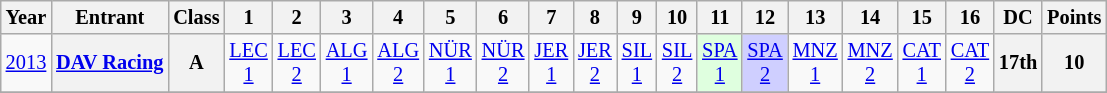<table class="wikitable" style="text-align:center; font-size:85%">
<tr>
<th>Year</th>
<th>Entrant</th>
<th>Class</th>
<th>1</th>
<th>2</th>
<th>3</th>
<th>4</th>
<th>5</th>
<th>6</th>
<th>7</th>
<th>8</th>
<th>9</th>
<th>10</th>
<th>11</th>
<th>12</th>
<th>13</th>
<th>14</th>
<th>15</th>
<th>16</th>
<th>DC</th>
<th>Points</th>
</tr>
<tr>
<td><a href='#'>2013</a></td>
<th nowrap><a href='#'>DAV Racing</a></th>
<th>A</th>
<td><a href='#'>LEC<br>1</a></td>
<td><a href='#'>LEC<br>2</a></td>
<td><a href='#'>ALG<br>1</a></td>
<td><a href='#'>ALG<br>2</a></td>
<td><a href='#'>NÜR<br>1</a></td>
<td><a href='#'>NÜR<br>2</a></td>
<td><a href='#'>JER<br>1</a></td>
<td><a href='#'>JER<br>2</a></td>
<td><a href='#'>SIL<br>1</a></td>
<td><a href='#'>SIL<br>2</a></td>
<td style="background:#DFFFDF;"><a href='#'>SPA<br>1</a><br></td>
<td style="background:#CFCFFF;"><a href='#'>SPA<br>2</a><br></td>
<td><a href='#'>MNZ<br>1</a></td>
<td><a href='#'>MNZ<br>2</a></td>
<td><a href='#'>CAT<br>1</a></td>
<td><a href='#'>CAT<br>2</a></td>
<th>17th</th>
<th>10</th>
</tr>
<tr>
</tr>
</table>
